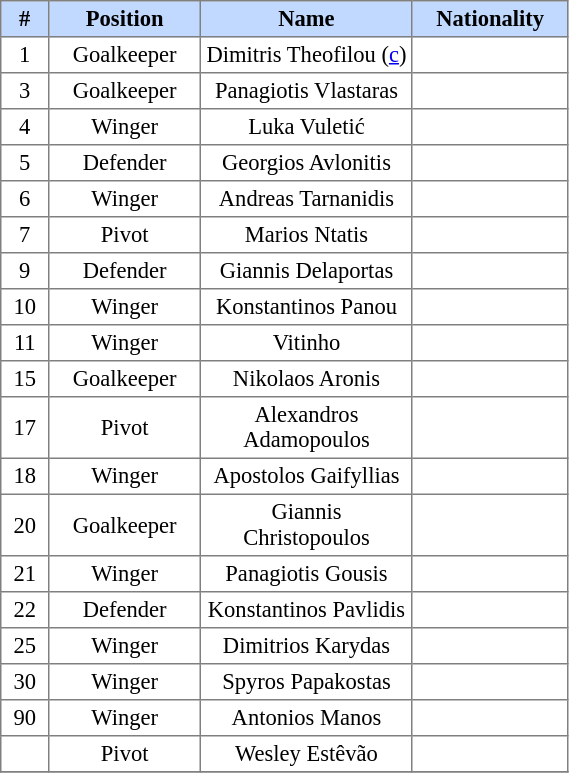<table border=1 style="border-collapse:collapse; font-size:94%;" cellpadding=3 cellspacing=0 width=30%>
<tr bgcolor=#C1D8FF>
<th width=2%>#</th>
<th width=5%>Position</th>
<th width=10%>Name</th>
<th width=5%>Nationality</th>
</tr>
<tr align=center>
<td>1</td>
<td>Goalkeeper</td>
<td>Dimitris Theofilou (<a href='#'>c</a>)</td>
<td></td>
</tr>
<tr align=center>
<td>3</td>
<td>Goalkeeper</td>
<td>Panagiotis Vlastaras</td>
<td></td>
</tr>
<tr align=center>
<td>4</td>
<td>Winger</td>
<td>Luka Vuletić</td>
<td></td>
</tr>
<tr align=center>
<td>5</td>
<td>Defender</td>
<td>Georgios Avlonitis</td>
<td></td>
</tr>
<tr align=center>
<td>6</td>
<td>Winger</td>
<td>Andreas Tarnanidis</td>
<td></td>
</tr>
<tr align=center>
<td>7</td>
<td>Pivot</td>
<td>Marios Ntatis</td>
<td></td>
</tr>
<tr align=center>
<td>9</td>
<td>Defender</td>
<td>Giannis Delaportas</td>
<td></td>
</tr>
<tr align=center>
<td>10</td>
<td>Winger</td>
<td>Konstantinos Panou</td>
<td></td>
</tr>
<tr align=center>
<td>11</td>
<td>Winger</td>
<td>Vitinho</td>
<td></td>
</tr>
<tr align=center>
<td>15</td>
<td>Goalkeeper</td>
<td>Nikolaos Aronis</td>
<td></td>
</tr>
<tr align=center>
<td>17</td>
<td>Pivot</td>
<td>Alexandros Adamopoulos</td>
<td></td>
</tr>
<tr align=center>
<td>18</td>
<td>Winger</td>
<td>Apostolos Gaifyllias</td>
<td></td>
</tr>
<tr align=center>
<td>20</td>
<td>Goalkeeper</td>
<td>Giannis Christopoulos</td>
<td></td>
</tr>
<tr align=center>
<td>21</td>
<td>Winger</td>
<td>Panagiotis Gousis</td>
<td></td>
</tr>
<tr align=center>
<td>22</td>
<td>Defender</td>
<td>Konstantinos Pavlidis</td>
<td></td>
</tr>
<tr align=center>
<td>25</td>
<td>Winger</td>
<td>Dimitrios Karydas</td>
<td></td>
</tr>
<tr align=center>
<td>30</td>
<td>Winger</td>
<td>Spyros Papakostas</td>
<td></td>
</tr>
<tr align=center>
<td>90</td>
<td>Winger</td>
<td>Antonios Manos</td>
<td></td>
</tr>
<tr align=center>
<td></td>
<td>Pivot</td>
<td>Wesley Estêvão</td>
<td></td>
</tr>
<tr align=center>
</tr>
</table>
